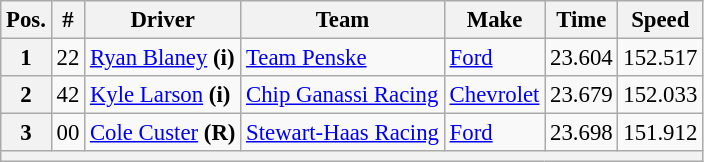<table class="wikitable" style="font-size:95%">
<tr>
<th>Pos.</th>
<th>#</th>
<th>Driver</th>
<th>Team</th>
<th>Make</th>
<th>Time</th>
<th>Speed</th>
</tr>
<tr>
<th>1</th>
<td>22</td>
<td><a href='#'>Ryan Blaney</a> <strong>(i)</strong></td>
<td><a href='#'>Team Penske</a></td>
<td><a href='#'>Ford</a></td>
<td>23.604</td>
<td>152.517</td>
</tr>
<tr>
<th>2</th>
<td>42</td>
<td><a href='#'>Kyle Larson</a> <strong>(i)</strong></td>
<td><a href='#'>Chip Ganassi Racing</a></td>
<td><a href='#'>Chevrolet</a></td>
<td>23.679</td>
<td>152.033</td>
</tr>
<tr>
<th>3</th>
<td>00</td>
<td><a href='#'>Cole Custer</a> <strong>(R)</strong></td>
<td><a href='#'>Stewart-Haas Racing</a></td>
<td><a href='#'>Ford</a></td>
<td>23.698</td>
<td>151.912</td>
</tr>
<tr>
<th colspan="7"></th>
</tr>
</table>
